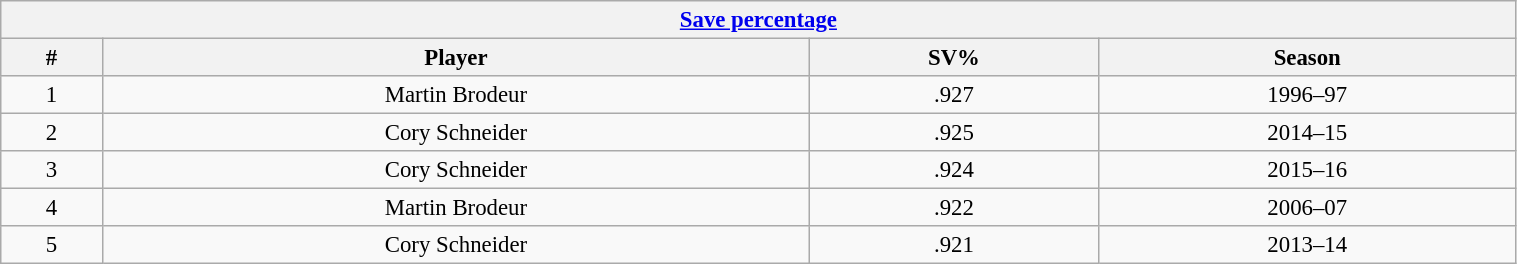<table class="wikitable" style="text-align: center; font-size: 95%" width="80%">
<tr>
<th colspan="4"><a href='#'>Save percentage</a></th>
</tr>
<tr>
<th>#</th>
<th>Player</th>
<th>SV%</th>
<th>Season</th>
</tr>
<tr>
<td>1</td>
<td>Martin Brodeur</td>
<td>.927</td>
<td>1996–97</td>
</tr>
<tr>
<td>2</td>
<td>Cory Schneider</td>
<td>.925</td>
<td>2014–15</td>
</tr>
<tr>
<td>3</td>
<td>Cory Schneider</td>
<td>.924</td>
<td>2015–16</td>
</tr>
<tr>
<td>4</td>
<td>Martin Brodeur</td>
<td>.922</td>
<td>2006–07</td>
</tr>
<tr>
<td>5</td>
<td>Cory Schneider</td>
<td>.921</td>
<td>2013–14</td>
</tr>
</table>
